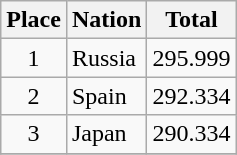<table class="wikitable sortable" style="text-align: center">
<tr>
<th>Place</th>
<th>Nation</th>
<th>Total</th>
</tr>
<tr>
<td>1</td>
<td align=left> Russia</td>
<td>295.999</td>
</tr>
<tr>
<td>2</td>
<td align=left> Spain</td>
<td>292.334</td>
</tr>
<tr>
<td>3</td>
<td align=left> Japan</td>
<td>290.334</td>
</tr>
<tr>
</tr>
</table>
